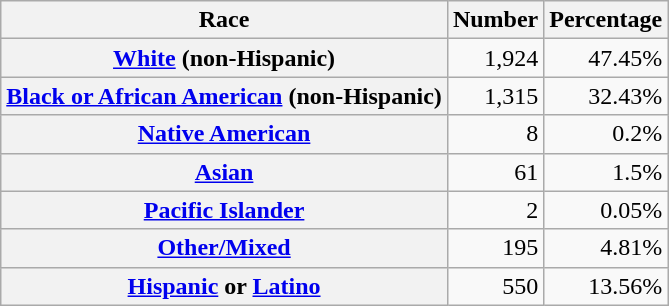<table class="wikitable" style="text-align:right">
<tr>
<th scope="col">Race</th>
<th scope="col">Number</th>
<th scope="col">Percentage</th>
</tr>
<tr>
<th scope="row"><a href='#'>White</a> (non-Hispanic)</th>
<td>1,924</td>
<td>47.45%</td>
</tr>
<tr>
<th scope="row"><a href='#'>Black or African American</a> (non-Hispanic)</th>
<td>1,315</td>
<td>32.43%</td>
</tr>
<tr>
<th scope="row"><a href='#'>Native American</a></th>
<td>8</td>
<td>0.2%</td>
</tr>
<tr>
<th scope="row"><a href='#'>Asian</a></th>
<td>61</td>
<td>1.5%</td>
</tr>
<tr>
<th scope="row"><a href='#'>Pacific Islander</a></th>
<td>2</td>
<td>0.05%</td>
</tr>
<tr>
<th scope="row"><a href='#'>Other/Mixed</a></th>
<td>195</td>
<td>4.81%</td>
</tr>
<tr>
<th scope="row"><a href='#'>Hispanic</a> or <a href='#'>Latino</a></th>
<td>550</td>
<td>13.56%</td>
</tr>
</table>
